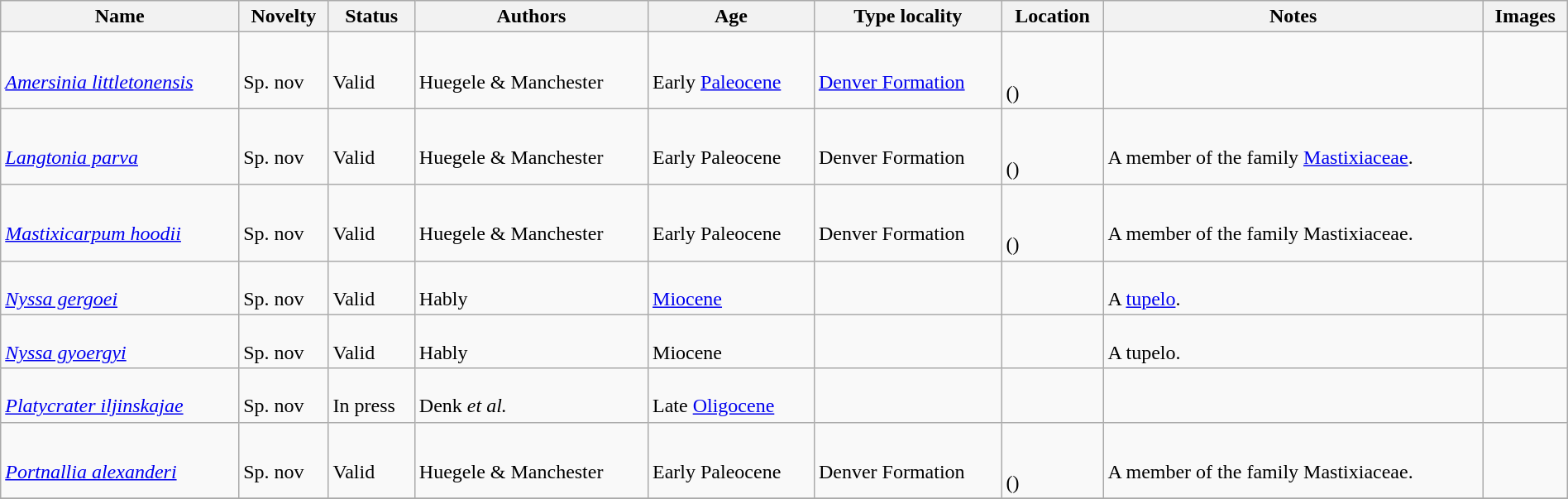<table class="wikitable sortable" align="center" width="100%">
<tr>
<th>Name</th>
<th>Novelty</th>
<th>Status</th>
<th>Authors</th>
<th>Age</th>
<th>Type locality</th>
<th>Location</th>
<th>Notes</th>
<th>Images</th>
</tr>
<tr>
<td><br><em><a href='#'>Amersinia littletonensis</a></em></td>
<td><br>Sp. nov</td>
<td><br>Valid</td>
<td><br>Huegele & Manchester</td>
<td><br>Early <a href='#'>Paleocene</a></td>
<td><br><a href='#'>Denver Formation</a></td>
<td><br><br>()</td>
<td></td>
<td></td>
</tr>
<tr>
<td><br><em><a href='#'>Langtonia parva</a></em></td>
<td><br>Sp. nov</td>
<td><br>Valid</td>
<td><br>Huegele & Manchester</td>
<td><br>Early Paleocene</td>
<td><br>Denver Formation</td>
<td><br><br>()</td>
<td><br>A member of the family <a href='#'>Mastixiaceae</a>.</td>
<td></td>
</tr>
<tr>
<td><br><em><a href='#'>Mastixicarpum hoodii</a></em></td>
<td><br>Sp. nov</td>
<td><br>Valid</td>
<td><br>Huegele & Manchester</td>
<td><br>Early Paleocene</td>
<td><br>Denver Formation</td>
<td><br><br>()</td>
<td><br>A member of the family Mastixiaceae.</td>
<td></td>
</tr>
<tr>
<td><br><em><a href='#'>Nyssa gergoei</a></em></td>
<td><br>Sp. nov</td>
<td><br>Valid</td>
<td><br>Hably</td>
<td><br><a href='#'>Miocene</a></td>
<td></td>
<td><br></td>
<td><br>A <a href='#'>tupelo</a>.</td>
<td></td>
</tr>
<tr>
<td><br><em><a href='#'>Nyssa gyoergyi</a></em></td>
<td><br>Sp. nov</td>
<td><br>Valid</td>
<td><br>Hably</td>
<td><br>Miocene</td>
<td></td>
<td><br></td>
<td><br>A tupelo.</td>
<td></td>
</tr>
<tr>
<td><br><em><a href='#'>Platycrater iljinskajae</a></em></td>
<td><br>Sp. nov</td>
<td><br>In press</td>
<td><br>Denk <em>et al.</em></td>
<td><br>Late <a href='#'>Oligocene</a></td>
<td></td>
<td><br></td>
<td></td>
<td></td>
</tr>
<tr>
<td><br><em><a href='#'>Portnallia alexanderi</a></em></td>
<td><br>Sp. nov</td>
<td><br>Valid</td>
<td><br>Huegele & Manchester</td>
<td><br>Early Paleocene</td>
<td><br>Denver Formation</td>
<td><br><br>()</td>
<td><br>A member of the family Mastixiaceae.</td>
<td></td>
</tr>
<tr>
</tr>
</table>
